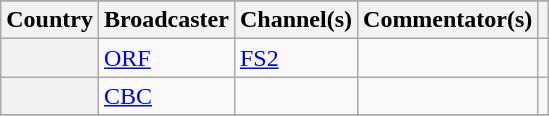<table class="wikitable plainrowheaders">
<tr>
</tr>
<tr>
<th scope="col">Country</th>
<th scope="col">Broadcaster</th>
<th scope="col">Channel(s)</th>
<th scope="col">Commentator(s)</th>
<th scope="col"></th>
</tr>
<tr>
<th scope="row"></th>
<td><a href='#'>ORF</a></td>
<td><a href='#'>FS2</a></td>
<td></td>
<td style="text-align:center"></td>
</tr>
<tr>
<th scope="row"></th>
<td><a href='#'>CBC</a></td>
<td></td>
<td></td>
<td></td>
</tr>
<tr>
</tr>
</table>
